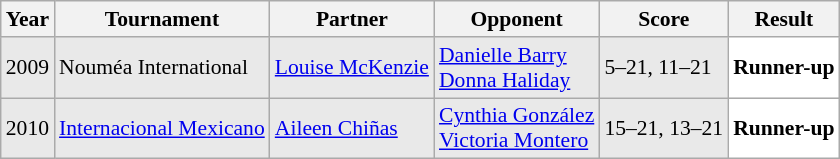<table class="sortable wikitable" style="font-size: 90%;">
<tr>
<th>Year</th>
<th>Tournament</th>
<th>Partner</th>
<th>Opponent</th>
<th>Score</th>
<th>Result</th>
</tr>
<tr style="background:#E9E9E9">
<td align="center">2009</td>
<td align="left">Nouméa International</td>
<td align="left"> <a href='#'>Louise McKenzie</a></td>
<td align="left"> <a href='#'>Danielle Barry</a> <br>  <a href='#'>Donna Haliday</a></td>
<td align="left">5–21, 11–21</td>
<td style="text-align:left; background:white"> <strong>Runner-up</strong></td>
</tr>
<tr style="background:#E9E9E9">
<td align="center">2010</td>
<td align="left"><a href='#'>Internacional Mexicano</a></td>
<td align="left"> <a href='#'>Aileen Chiñas</a></td>
<td align="left"> <a href='#'>Cynthia González</a> <br>  <a href='#'>Victoria Montero</a></td>
<td align="left">15–21, 13–21</td>
<td style="text-align:left; background:white"> <strong>Runner-up</strong></td>
</tr>
</table>
